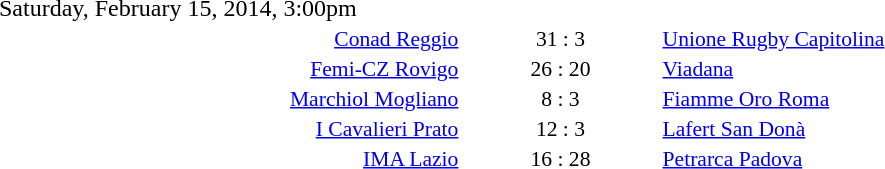<table style="width:70%;" cellspacing="1">
<tr>
<th width=35%></th>
<th width=15%></th>
<th></th>
</tr>
<tr>
<td>Saturday, February 15, 2014, 3:00pm</td>
</tr>
<tr style=font-size:90%>
<td align=right><a href='#'>Conad Reggio</a></td>
<td align=center>31 : 3</td>
<td><a href='#'>Unione Rugby Capitolina</a></td>
</tr>
<tr style=font-size:90%>
<td align=right><a href='#'>Femi-CZ Rovigo</a></td>
<td align=center>26 : 20</td>
<td><a href='#'>Viadana</a></td>
</tr>
<tr style=font-size:90%>
<td align=right><a href='#'>Marchiol Mogliano</a></td>
<td align=center>8 : 3</td>
<td><a href='#'>Fiamme Oro Roma</a></td>
</tr>
<tr style=font-size:90%>
<td align=right><a href='#'>I Cavalieri Prato</a></td>
<td align=center>12 : 3</td>
<td><a href='#'>Lafert San Donà</a></td>
</tr>
<tr style=font-size:90%>
<td align=right><a href='#'>IMA Lazio</a></td>
<td align=center>16 : 28</td>
<td><a href='#'>Petrarca Padova</a></td>
</tr>
</table>
